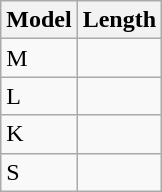<table class="wikitable">
<tr>
<th>Model</th>
<th>Length</th>
</tr>
<tr>
<td>M</td>
<td></td>
</tr>
<tr>
<td>L</td>
<td></td>
</tr>
<tr>
<td>K</td>
<td></td>
</tr>
<tr>
<td>S</td>
<td></td>
</tr>
</table>
